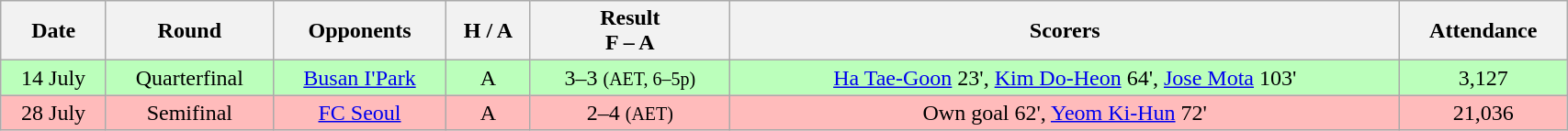<table class="wikitable" style="text-align:center; width:90%">
<tr>
<th>Date</th>
<th>Round</th>
<th>Opponents</th>
<th>H / A</th>
<th>Result<br>F – A</th>
<th>Scorers</th>
<th>Attendance</th>
</tr>
<tr bgcolor="#bbffbb">
<td>14 July</td>
<td>Quarterfinal</td>
<td><a href='#'>Busan I'Park</a></td>
<td>A</td>
<td>3–3 <small>(AET, 6–5p)</small></td>
<td><a href='#'>Ha Tae-Goon</a> 23', <a href='#'>Kim Do-Heon</a> 64', <a href='#'>Jose Mota</a> 103'</td>
<td>3,127</td>
</tr>
<tr bgcolor="#ffbbbb">
<td>28 July</td>
<td>Semifinal</td>
<td><a href='#'>FC Seoul</a></td>
<td>A</td>
<td>2–4 <small>(AET)</small></td>
<td>Own goal 62', <a href='#'>Yeom Ki-Hun</a> 72'</td>
<td>21,036</td>
</tr>
</table>
